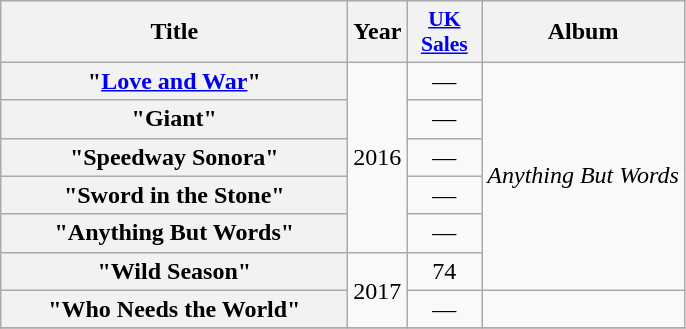<table class="wikitable plainrowheaders" style="text-align:center;">
<tr>
<th scope="col" style="width:14em;">Title</th>
<th scope="col">Year</th>
<th scope="col" style="width:3em;font-size:90%;"><a href='#'>UK<br>Sales</a><br></th>
<th scope="col">Album</th>
</tr>
<tr>
<th scope="row">"<a href='#'>Love and War</a>"<br></th>
<td rowspan="5">2016</td>
<td>—</td>
<td rowspan="6"><em>Anything But Words</em></td>
</tr>
<tr>
<th scope="row">"Giant"</th>
<td>—</td>
</tr>
<tr>
<th scope="row">"Speedway Sonora"</th>
<td>—</td>
</tr>
<tr>
<th scope="row">"Sword in the Stone"<br></th>
<td>—</td>
</tr>
<tr>
<th scope="row">"Anything But Words"</th>
<td>—</td>
</tr>
<tr>
<th scope="row">"Wild Season"<br></th>
<td rowspan="2">2017</td>
<td>74</td>
</tr>
<tr>
<th scope="row">"Who Needs the World"</th>
<td>—</td>
<td></td>
</tr>
<tr>
</tr>
</table>
